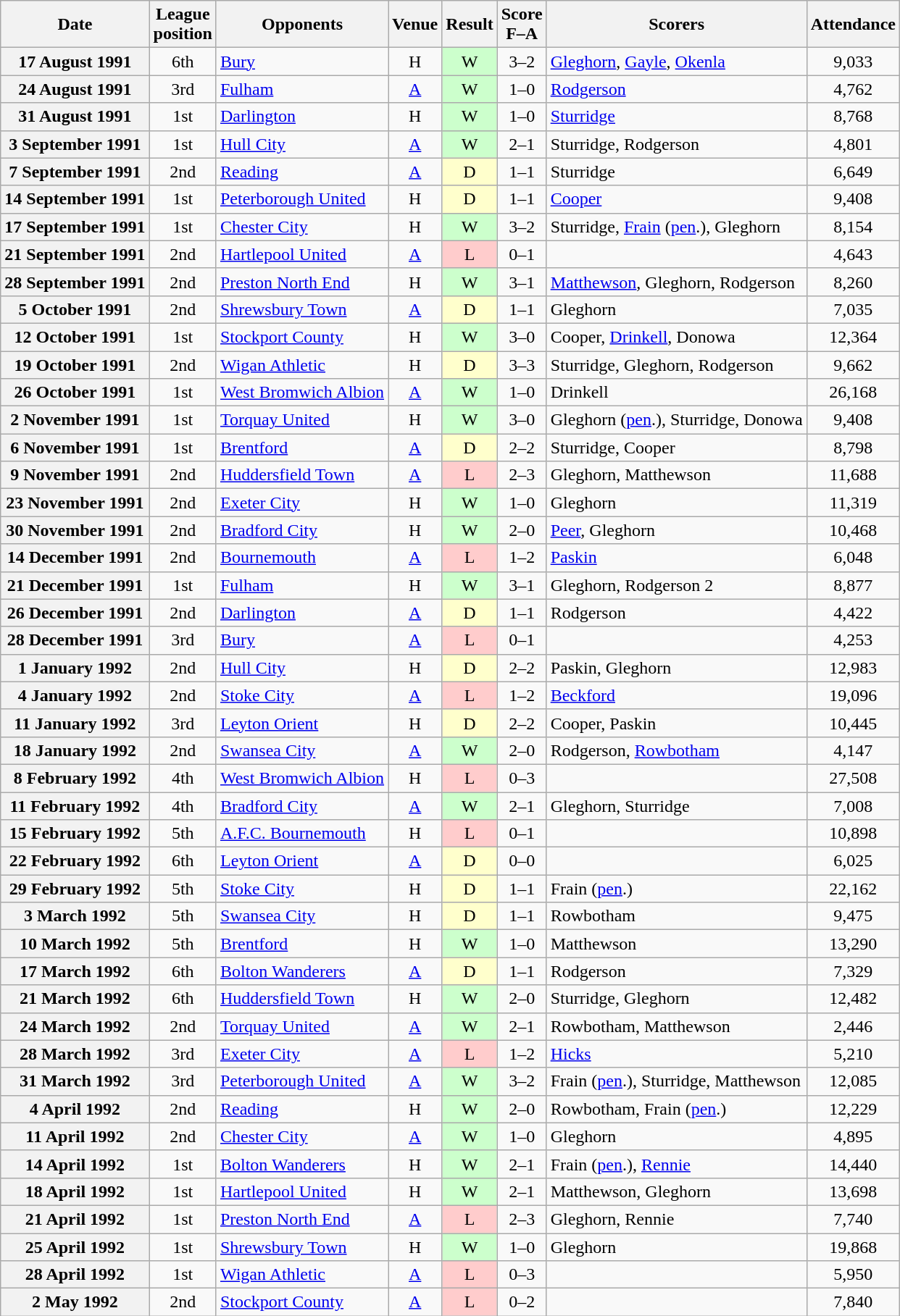<table class="wikitable plainrowheaders" style="text-align:center">
<tr>
<th scope="col">Date</th>
<th scope="col">League<br>position</th>
<th scope="col">Opponents</th>
<th scope="col">Venue</th>
<th scope="col">Result</th>
<th scope="col">Score<br>F–A</th>
<th scope="col">Scorers</th>
<th scope="col">Attendance</th>
</tr>
<tr>
<th scope="row">17 August 1991</th>
<td>6th</td>
<td align="left"><a href='#'>Bury</a></td>
<td>H</td>
<td style="background:#cfc">W</td>
<td>3–2</td>
<td align="left"><a href='#'>Gleghorn</a>, <a href='#'>Gayle</a>, <a href='#'>Okenla</a></td>
<td>9,033</td>
</tr>
<tr>
<th scope="row">24 August 1991</th>
<td>3rd</td>
<td align="left"><a href='#'>Fulham</a></td>
<td><a href='#'>A</a></td>
<td style="background:#cfc">W</td>
<td>1–0</td>
<td align="left"><a href='#'>Rodgerson</a></td>
<td>4,762</td>
</tr>
<tr>
<th scope="row">31 August 1991</th>
<td>1st</td>
<td align="left"><a href='#'>Darlington</a></td>
<td>H</td>
<td style="background:#cfc">W</td>
<td>1–0</td>
<td align="left"><a href='#'>Sturridge</a></td>
<td>8,768</td>
</tr>
<tr>
<th scope="row">3 September 1991</th>
<td>1st</td>
<td align="left"><a href='#'>Hull City</a></td>
<td><a href='#'>A</a></td>
<td style="background:#cfc">W</td>
<td>2–1</td>
<td align="left">Sturridge, Rodgerson</td>
<td>4,801</td>
</tr>
<tr>
<th scope="row">7 September 1991</th>
<td>2nd</td>
<td align="left"><a href='#'>Reading</a></td>
<td><a href='#'>A</a></td>
<td style="background:#ffc">D</td>
<td>1–1</td>
<td align="left">Sturridge</td>
<td>6,649</td>
</tr>
<tr>
<th scope="row">14 September 1991</th>
<td>1st</td>
<td align="left"><a href='#'>Peterborough United</a></td>
<td>H</td>
<td style="background:#ffc">D</td>
<td>1–1</td>
<td align="left"><a href='#'>Cooper</a></td>
<td>9,408</td>
</tr>
<tr>
<th scope="row">17 September 1991</th>
<td>1st</td>
<td align="left"><a href='#'>Chester City</a></td>
<td>H</td>
<td style="background:#cfc">W</td>
<td>3–2</td>
<td align="left">Sturridge, <a href='#'>Frain</a> (<a href='#'>pen</a>.), Gleghorn</td>
<td>8,154</td>
</tr>
<tr>
<th scope="row">21 September 1991</th>
<td>2nd</td>
<td align="left"><a href='#'>Hartlepool United</a></td>
<td><a href='#'>A</a></td>
<td style="background:#fcc">L</td>
<td>0–1</td>
<td></td>
<td>4,643</td>
</tr>
<tr>
<th scope="row">28 September 1991</th>
<td>2nd</td>
<td align="left"><a href='#'>Preston North End</a></td>
<td>H</td>
<td style="background:#cfc">W</td>
<td>3–1</td>
<td align="left"><a href='#'>Matthewson</a>, Gleghorn, Rodgerson</td>
<td>8,260</td>
</tr>
<tr>
<th scope="row">5 October 1991</th>
<td>2nd</td>
<td align="left"><a href='#'>Shrewsbury Town</a></td>
<td><a href='#'>A</a></td>
<td style="background:#ffc">D</td>
<td>1–1</td>
<td align="left">Gleghorn</td>
<td>7,035</td>
</tr>
<tr>
<th scope="row">12 October 1991</th>
<td>1st</td>
<td align="left"><a href='#'>Stockport County</a></td>
<td>H</td>
<td style="background:#cfc">W</td>
<td>3–0</td>
<td align="left">Cooper, <a href='#'>Drinkell</a>, Donowa</td>
<td>12,364</td>
</tr>
<tr>
<th scope="row">19 October 1991</th>
<td>2nd</td>
<td align="left"><a href='#'>Wigan Athletic</a></td>
<td>H</td>
<td style="background:#ffc">D</td>
<td>3–3</td>
<td align="left">Sturridge, Gleghorn, Rodgerson</td>
<td>9,662</td>
</tr>
<tr>
<th scope="row">26 October 1991</th>
<td>1st</td>
<td align="left"><a href='#'>West Bromwich Albion</a></td>
<td><a href='#'>A</a></td>
<td style="background:#cfc">W</td>
<td>1–0</td>
<td align="left">Drinkell</td>
<td>26,168</td>
</tr>
<tr>
<th scope="row">2 November 1991</th>
<td>1st</td>
<td align="left"><a href='#'>Torquay United</a></td>
<td>H</td>
<td style="background:#cfc">W</td>
<td>3–0</td>
<td align="left">Gleghorn (<a href='#'>pen</a>.), Sturridge, Donowa</td>
<td>9,408</td>
</tr>
<tr>
<th scope="row">6 November 1991</th>
<td>1st</td>
<td align="left"><a href='#'>Brentford</a></td>
<td><a href='#'>A</a></td>
<td style="background:#ffc">D</td>
<td>2–2</td>
<td align="left">Sturridge, Cooper</td>
<td>8,798</td>
</tr>
<tr>
<th scope="row">9 November 1991</th>
<td>2nd</td>
<td align="left"><a href='#'>Huddersfield Town</a></td>
<td><a href='#'>A</a></td>
<td style="background:#fcc">L</td>
<td>2–3</td>
<td align="left">Gleghorn, Matthewson</td>
<td>11,688</td>
</tr>
<tr>
<th scope="row">23 November 1991</th>
<td>2nd</td>
<td align="left"><a href='#'>Exeter City</a></td>
<td>H</td>
<td style="background:#cfc">W</td>
<td>1–0</td>
<td align="left">Gleghorn</td>
<td>11,319</td>
</tr>
<tr>
<th scope="row">30 November 1991</th>
<td>2nd</td>
<td align="left"><a href='#'>Bradford City</a></td>
<td>H</td>
<td style="background:#cfc">W</td>
<td>2–0</td>
<td align="left"><a href='#'>Peer</a>, Gleghorn</td>
<td>10,468</td>
</tr>
<tr>
<th scope="row">14 December 1991</th>
<td>2nd</td>
<td align="left"><a href='#'>Bournemouth</a></td>
<td><a href='#'>A</a></td>
<td style="background:#fcc">L</td>
<td>1–2</td>
<td align="left"><a href='#'>Paskin</a></td>
<td>6,048</td>
</tr>
<tr>
<th scope="row">21 December 1991</th>
<td>1st</td>
<td align="left"><a href='#'>Fulham</a></td>
<td>H</td>
<td style="background:#cfc">W</td>
<td>3–1</td>
<td align="left">Gleghorn, Rodgerson 2</td>
<td>8,877</td>
</tr>
<tr>
<th scope="row">26 December 1991</th>
<td>2nd</td>
<td align="left"><a href='#'>Darlington</a></td>
<td><a href='#'>A</a></td>
<td style="background:#ffc">D</td>
<td>1–1</td>
<td align="left">Rodgerson</td>
<td>4,422</td>
</tr>
<tr>
<th scope="row">28 December 1991</th>
<td>3rd</td>
<td align="left"><a href='#'>Bury</a></td>
<td><a href='#'>A</a></td>
<td style="background:#fcc">L</td>
<td>0–1</td>
<td></td>
<td>4,253</td>
</tr>
<tr>
<th scope="row">1 January 1992</th>
<td>2nd</td>
<td align="left"><a href='#'>Hull City</a></td>
<td>H</td>
<td style="background:#ffc">D</td>
<td>2–2</td>
<td align="left">Paskin, Gleghorn</td>
<td>12,983</td>
</tr>
<tr>
<th scope="row">4 January 1992</th>
<td>2nd</td>
<td align="left"><a href='#'>Stoke City</a></td>
<td><a href='#'>A</a></td>
<td style="background:#fcc">L</td>
<td>1–2</td>
<td align="left"><a href='#'>Beckford</a></td>
<td>19,096</td>
</tr>
<tr>
<th scope="row">11 January 1992</th>
<td>3rd</td>
<td align="left"><a href='#'>Leyton Orient</a></td>
<td>H</td>
<td style="background:#ffc">D</td>
<td>2–2</td>
<td align="left">Cooper, Paskin</td>
<td>10,445</td>
</tr>
<tr>
<th scope="row">18 January 1992</th>
<td>2nd</td>
<td align="left"><a href='#'>Swansea City</a></td>
<td><a href='#'>A</a></td>
<td style="background:#cfc">W</td>
<td>2–0</td>
<td align="left">Rodgerson, <a href='#'>Rowbotham</a></td>
<td>4,147</td>
</tr>
<tr>
<th scope="row">8 February 1992</th>
<td>4th</td>
<td align="left"><a href='#'>West Bromwich Albion</a></td>
<td>H</td>
<td style="background:#fcc">L</td>
<td>0–3</td>
<td></td>
<td>27,508</td>
</tr>
<tr>
<th scope="row">11 February 1992</th>
<td>4th</td>
<td align="left"><a href='#'>Bradford City</a></td>
<td><a href='#'>A</a></td>
<td style="background:#cfc">W</td>
<td>2–1</td>
<td align="left">Gleghorn, Sturridge</td>
<td>7,008</td>
</tr>
<tr>
<th scope="row">15 February 1992</th>
<td>5th</td>
<td align="left"><a href='#'>A.F.C. Bournemouth</a></td>
<td>H</td>
<td style="background:#fcc">L</td>
<td>0–1</td>
<td></td>
<td>10,898</td>
</tr>
<tr>
<th scope="row">22 February 1992</th>
<td>6th</td>
<td align="left"><a href='#'>Leyton Orient</a></td>
<td><a href='#'>A</a></td>
<td style="background:#ffc">D</td>
<td>0–0</td>
<td></td>
<td>6,025</td>
</tr>
<tr>
<th scope="row">29 February 1992</th>
<td>5th</td>
<td align="left"><a href='#'>Stoke City</a></td>
<td>H</td>
<td style="background:#ffc">D</td>
<td>1–1</td>
<td align="left">Frain (<a href='#'>pen</a>.)</td>
<td>22,162</td>
</tr>
<tr>
<th scope="row">3 March 1992</th>
<td>5th</td>
<td align="left"><a href='#'>Swansea City</a></td>
<td>H</td>
<td style="background:#ffc">D</td>
<td>1–1</td>
<td align="left">Rowbotham</td>
<td>9,475</td>
</tr>
<tr>
<th scope="row">10 March 1992</th>
<td>5th</td>
<td align="left"><a href='#'>Brentford</a></td>
<td>H</td>
<td style="background:#cfc">W</td>
<td>1–0</td>
<td align="left">Matthewson</td>
<td>13,290</td>
</tr>
<tr>
<th scope="row">17 March 1992</th>
<td>6th</td>
<td align="left"><a href='#'>Bolton Wanderers</a></td>
<td><a href='#'>A</a></td>
<td style="background:#ffc">D</td>
<td>1–1</td>
<td align="left">Rodgerson</td>
<td>7,329</td>
</tr>
<tr>
<th scope="row">21 March 1992</th>
<td>6th</td>
<td align="left"><a href='#'>Huddersfield Town</a></td>
<td>H</td>
<td style="background:#cfc">W</td>
<td>2–0</td>
<td align="left">Sturridge, Gleghorn</td>
<td>12,482</td>
</tr>
<tr>
<th scope="row">24 March 1992</th>
<td>2nd</td>
<td align="left"><a href='#'>Torquay United</a></td>
<td><a href='#'>A</a></td>
<td style="background:#cfc">W</td>
<td>2–1</td>
<td align="left">Rowbotham, Matthewson</td>
<td>2,446</td>
</tr>
<tr>
<th scope="row">28 March 1992</th>
<td>3rd</td>
<td align="left"><a href='#'>Exeter City</a></td>
<td><a href='#'>A</a></td>
<td style="background:#fcc">L</td>
<td>1–2</td>
<td align="left"><a href='#'>Hicks</a></td>
<td>5,210</td>
</tr>
<tr>
<th scope="row">31 March 1992</th>
<td>3rd</td>
<td align="left"><a href='#'>Peterborough United</a></td>
<td><a href='#'>A</a></td>
<td style="background:#cfc">W</td>
<td>3–2</td>
<td align="left">Frain (<a href='#'>pen</a>.), Sturridge, Matthewson</td>
<td>12,085</td>
</tr>
<tr>
<th scope="row">4 April 1992</th>
<td>2nd</td>
<td align="left"><a href='#'>Reading</a></td>
<td>H</td>
<td style="background:#cfc">W</td>
<td>2–0</td>
<td align="left">Rowbotham, Frain (<a href='#'>pen</a>.)</td>
<td>12,229</td>
</tr>
<tr>
<th scope="row">11 April 1992</th>
<td>2nd</td>
<td align="left"><a href='#'>Chester City</a></td>
<td><a href='#'>A</a></td>
<td style="background:#cfc">W</td>
<td>1–0</td>
<td align="left">Gleghorn</td>
<td>4,895</td>
</tr>
<tr>
<th scope="row">14 April 1992</th>
<td>1st</td>
<td align="left"><a href='#'>Bolton Wanderers</a></td>
<td>H</td>
<td style="background:#cfc">W</td>
<td>2–1</td>
<td align="left">Frain (<a href='#'>pen</a>.), <a href='#'>Rennie</a></td>
<td>14,440</td>
</tr>
<tr>
<th scope="row">18 April 1992</th>
<td>1st</td>
<td align="left"><a href='#'>Hartlepool United</a></td>
<td>H</td>
<td style="background:#cfc">W</td>
<td>2–1</td>
<td align="left">Matthewson, Gleghorn</td>
<td>13,698</td>
</tr>
<tr>
<th scope="row">21 April 1992</th>
<td>1st</td>
<td align="left"><a href='#'>Preston North End</a></td>
<td><a href='#'>A</a></td>
<td style="background:#fcc">L</td>
<td>2–3</td>
<td align="left">Gleghorn, Rennie</td>
<td>7,740</td>
</tr>
<tr>
<th scope="row">25 April 1992</th>
<td>1st</td>
<td align="left"><a href='#'>Shrewsbury Town</a></td>
<td>H</td>
<td style="background:#cfc">W</td>
<td>1–0</td>
<td align="left">Gleghorn</td>
<td>19,868</td>
</tr>
<tr>
<th scope="row">28 April 1992</th>
<td>1st</td>
<td align="left"><a href='#'>Wigan Athletic</a></td>
<td><a href='#'>A</a></td>
<td style="background:#fcc">L</td>
<td>0–3</td>
<td></td>
<td>5,950</td>
</tr>
<tr>
<th scope="row">2 May 1992</th>
<td>2nd</td>
<td align="left"><a href='#'>Stockport County</a></td>
<td><a href='#'>A</a></td>
<td style="background:#fcc">L</td>
<td>0–2</td>
<td align="left"></td>
<td>7,840</td>
</tr>
</table>
